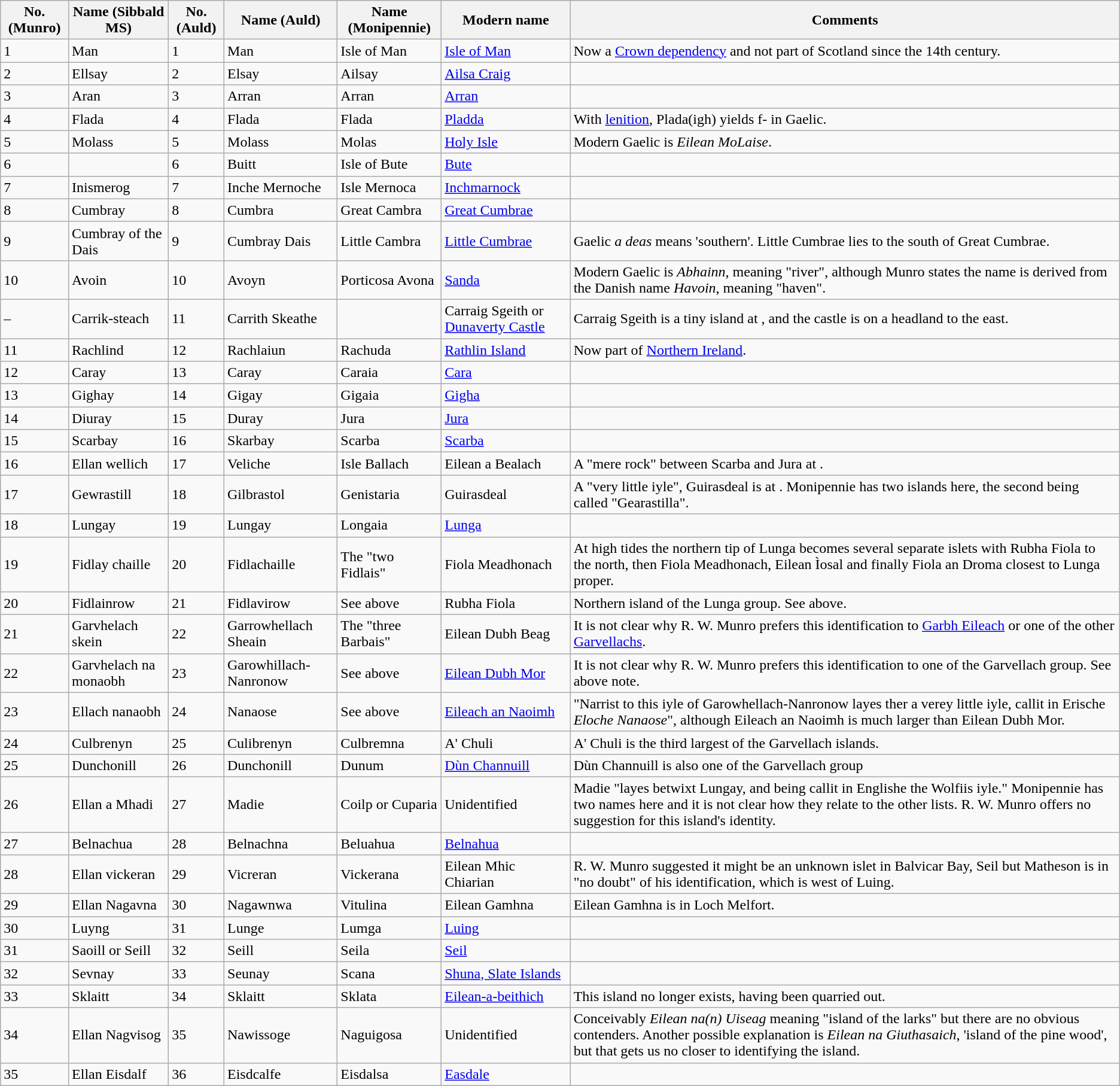<table class="wikitable sortable">
<tr>
<th>No. (Munro)</th>
<th>Name (Sibbald MS)</th>
<th>No. (Auld)</th>
<th>Name (Auld)</th>
<th>Name (Monipennie)</th>
<th>Modern name</th>
<th>Comments</th>
</tr>
<tr>
<td>1</td>
<td>Man</td>
<td>1</td>
<td>Man</td>
<td>Isle of Man</td>
<td><a href='#'>Isle of Man</a></td>
<td>Now a <a href='#'>Crown dependency</a> and not part of Scotland since the 14th century. </td>
</tr>
<tr>
<td>2</td>
<td>Ellsay</td>
<td>2</td>
<td>Elsay</td>
<td>Ailsay</td>
<td><a href='#'>Ailsa Craig</a></td>
<td></td>
</tr>
<tr>
<td>3</td>
<td>Aran</td>
<td>3</td>
<td>Arran</td>
<td>Arran</td>
<td><a href='#'>Arran</a></td>
<td></td>
</tr>
<tr>
<td>4</td>
<td>Flada</td>
<td>4</td>
<td>Flada</td>
<td>Flada</td>
<td><a href='#'>Pladda</a></td>
<td>With <a href='#'>lenition</a>, Plada(igh) yields f- in Gaelic.</td>
</tr>
<tr>
<td>5</td>
<td>Molass</td>
<td>5</td>
<td>Molass</td>
<td>Molas</td>
<td><a href='#'>Holy Isle</a></td>
<td>Modern Gaelic is <em>Eilean MoLaise</em>.</td>
</tr>
<tr>
<td>6</td>
<td></td>
<td>6</td>
<td>Buitt</td>
<td>Isle of Bute</td>
<td><a href='#'>Bute</a></td>
<td></td>
</tr>
<tr>
<td>7</td>
<td>Inismerog</td>
<td>7</td>
<td>Inche Mernoche</td>
<td>Isle Mernoca</td>
<td><a href='#'>Inchmarnock</a></td>
<td></td>
</tr>
<tr>
<td>8</td>
<td>Cumbray</td>
<td>8</td>
<td>Cumbra</td>
<td>Great Cambra</td>
<td><a href='#'>Great Cumbrae</a></td>
<td></td>
</tr>
<tr>
<td>9</td>
<td>Cumbray of the Dais</td>
<td>9</td>
<td>Cumbray Dais</td>
<td>Little Cambra</td>
<td><a href='#'>Little Cumbrae</a></td>
<td>Gaelic <em>a deas</em> means 'southern'.  Little Cumbrae lies to the south of Great Cumbrae.</td>
</tr>
<tr>
<td>10</td>
<td>Avoin</td>
<td>10</td>
<td>Avoyn</td>
<td>Porticosa Avona</td>
<td><a href='#'>Sanda</a></td>
<td>Modern Gaelic is <em>Abhainn</em>, meaning "river", although Munro states the name is derived from the Danish name <em>Havoin</em>, meaning "haven".</td>
</tr>
<tr>
<td>–</td>
<td>Carrik-steach</td>
<td>11</td>
<td>Carrith Skeathe</td>
<td></td>
<td>Carraig Sgeith or <a href='#'>Dunaverty Castle</a></td>
<td>Carraig Sgeith is a tiny island at , and the castle is on a headland  to the east.</td>
</tr>
<tr>
<td>11</td>
<td>Rachlind</td>
<td>12</td>
<td>Rachlaiun</td>
<td>Rachuda</td>
<td><a href='#'>Rathlin Island</a></td>
<td>Now part of <a href='#'>Northern Ireland</a>.</td>
</tr>
<tr>
<td>12</td>
<td>Caray</td>
<td>13</td>
<td>Caray</td>
<td>Caraia</td>
<td><a href='#'>Cara</a></td>
<td></td>
</tr>
<tr>
<td>13</td>
<td>Gighay</td>
<td>14</td>
<td>Gigay</td>
<td>Gigaia</td>
<td><a href='#'>Gigha</a></td>
<td></td>
</tr>
<tr>
<td>14</td>
<td>Diuray</td>
<td>15</td>
<td>Duray</td>
<td>Jura</td>
<td><a href='#'>Jura</a></td>
<td></td>
</tr>
<tr>
<td>15</td>
<td>Scarbay</td>
<td>16</td>
<td>Skarbay</td>
<td>Scarba</td>
<td><a href='#'>Scarba</a></td>
<td></td>
</tr>
<tr>
<td>16</td>
<td>Ellan wellich</td>
<td>17</td>
<td>Veliche</td>
<td>Isle Ballach</td>
<td>Eilean a Bealach</td>
<td>A "mere rock"  between Scarba and Jura at .</td>
</tr>
<tr>
<td>17</td>
<td>Gewrastill</td>
<td>18</td>
<td>Gilbrastol</td>
<td>Genistaria</td>
<td>Guirasdeal</td>
<td>A "very little iyle", Guirasdeal is at . Monipennie has two islands here, the second being called "Gearastilla".</td>
</tr>
<tr>
<td>18</td>
<td>Lungay</td>
<td>19</td>
<td>Lungay</td>
<td>Longaia</td>
<td><a href='#'>Lunga</a></td>
<td></td>
</tr>
<tr>
<td>19</td>
<td>Fidlay chaille</td>
<td>20</td>
<td>Fidlachaille</td>
<td>The "two Fidlais"</td>
<td>Fiola Meadhonach</td>
<td>At high tides the northern tip of Lunga becomes several separate islets with Rubha Fiola to the north, then Fiola Meadhonach, Eilean Ìosal and finally Fiola an Droma closest to Lunga proper.</td>
</tr>
<tr>
<td>20</td>
<td>Fidlainrow</td>
<td>21</td>
<td>Fidlavirow</td>
<td>See above</td>
<td>Rubha Fiola</td>
<td>Northern island of the Lunga group. See above.</td>
</tr>
<tr>
<td>21</td>
<td>Garvhelach skein</td>
<td>22</td>
<td>Garrowhellach Sheain</td>
<td>The "three Barbais"</td>
<td>Eilean Dubh Beag</td>
<td>It is not clear why R. W. Munro prefers this identification to <a href='#'>Garbh Eileach</a> or one of the other <a href='#'>Garvellachs</a>.</td>
</tr>
<tr>
<td>22</td>
<td>Garvhelach na monaobh</td>
<td>23</td>
<td>Garowhillach-Nanronow</td>
<td>See above</td>
<td><a href='#'>Eilean Dubh Mor</a></td>
<td>It is not clear why R. W. Munro prefers this identification to one of the Garvellach group. See above note.</td>
</tr>
<tr>
<td>23</td>
<td>Ellach nanaobh</td>
<td>24</td>
<td>Nanaose</td>
<td>See above</td>
<td><a href='#'>Eileach an Naoimh</a></td>
<td>"Narrist to this iyle of Garowhellach-Nanronow layes ther a verey little iyle, callit in Erische <em>Eloche Nanaose</em>", although Eileach an Naoimh is much larger than Eilean Dubh Mor.</td>
</tr>
<tr>
<td>24</td>
<td>Culbrenyn</td>
<td>25</td>
<td>Culibrenyn</td>
<td>Culbremna</td>
<td>A' Chuli</td>
<td>A' Chuli is the third largest of the Garvellach islands.</td>
</tr>
<tr>
<td>25</td>
<td>Dunchonill</td>
<td>26</td>
<td>Dunchonill</td>
<td>Dunum</td>
<td><a href='#'>Dùn Channuill</a></td>
<td>Dùn Channuill is also one of the Garvellach group</td>
</tr>
<tr>
<td>26</td>
<td>Ellan a Mhadi</td>
<td>27</td>
<td>Madie</td>
<td>Coilp or Cuparia</td>
<td>Unidentified</td>
<td>Madie "layes betwixt Lungay, and being callit in Englishe the Wolfiis iyle." Monipennie has two names here and it is not clear how they relate to the other lists. R. W. Munro offers no suggestion for this island's identity.</td>
</tr>
<tr>
<td>27</td>
<td>Belnachua</td>
<td>28</td>
<td>Belnachna</td>
<td>Beluahua</td>
<td><a href='#'>Belnahua</a></td>
<td></td>
</tr>
<tr>
<td>28</td>
<td>Ellan vickeran</td>
<td>29</td>
<td>Vicreran</td>
<td>Vickerana</td>
<td>Eilean Mhic Chiarian</td>
<td>R. W. Munro suggested it might be an unknown islet in Balvicar Bay, Seil but Matheson is in "no doubt" of his identification, which is west of Luing.</td>
</tr>
<tr>
<td>29</td>
<td>Ellan Nagavna</td>
<td>30</td>
<td>Nagawnwa</td>
<td>Vitulina</td>
<td>Eilean Gamhna</td>
<td>Eilean Gamhna is in Loch Melfort.</td>
</tr>
<tr>
<td>30</td>
<td>Luyng</td>
<td>31</td>
<td>Lunge</td>
<td>Lumga</td>
<td><a href='#'>Luing</a></td>
<td></td>
</tr>
<tr>
<td>31</td>
<td>Saoill or Seill</td>
<td>32</td>
<td>Seill</td>
<td>Seila</td>
<td><a href='#'>Seil</a></td>
<td></td>
</tr>
<tr>
<td>32</td>
<td>Sevnay</td>
<td>33</td>
<td>Seunay</td>
<td>Scana</td>
<td><a href='#'>Shuna, Slate Islands</a></td>
<td></td>
</tr>
<tr>
<td>33</td>
<td>Sklaitt</td>
<td>34</td>
<td>Sklaitt</td>
<td>Sklata</td>
<td><a href='#'>Eilean-a-beithich</a></td>
<td>This island no longer exists, having been quarried out.</td>
</tr>
<tr>
<td>34</td>
<td>Ellan Nagvisog</td>
<td>35</td>
<td>Nawissoge</td>
<td>Naguigosa</td>
<td>Unidentified</td>
<td>Conceivably <em>Eilean na(n) Uiseag</em> meaning "island of the larks" but there are no obvious contenders. Another possible explanation is <em>Eilean na Giuthasaich</em>, 'island of the pine wood', but that gets us no closer to identifying the island.</td>
</tr>
<tr>
<td>35</td>
<td>Ellan Eisdalf</td>
<td>36</td>
<td>Eisdcalfe</td>
<td>Eisdalsa</td>
<td><a href='#'>Easdale</a></td>
<td></td>
</tr>
</table>
